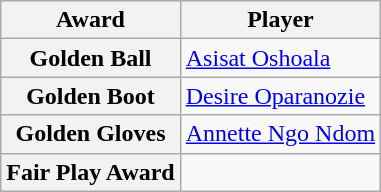<table class="wikitable" style="text-align:center">
<tr>
<th>Award</th>
<th>Player</th>
</tr>
<tr>
<th>Golden Ball</th>
<td align=left> <a href='#'>Asisat Oshoala</a></td>
</tr>
<tr>
<th>Golden Boot</th>
<td align=left> <a href='#'>Desire Oparanozie</a></td>
</tr>
<tr>
<th>Golden Gloves</th>
<td align=left> <a href='#'>Annette Ngo Ndom</a></td>
</tr>
<tr>
<th>Fair Play Award</th>
<td align=left></td>
</tr>
</table>
